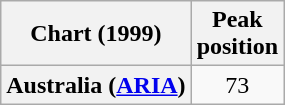<table class="wikitable plainrowheaders">
<tr>
<th>Chart (1999)</th>
<th>Peak<br>position</th>
</tr>
<tr>
<th scope="row">Australia (<a href='#'>ARIA</a>)</th>
<td align="center">73</td>
</tr>
</table>
